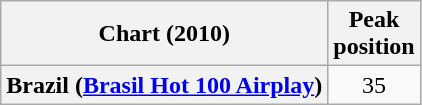<table class="wikitable plainrowheaders" style="text-align:center">
<tr>
<th scope="col">Chart (2010)</th>
<th scope="col">Peak<br>position</th>
</tr>
<tr>
<th scope="row">Brazil (<a href='#'>Brasil Hot 100 Airplay</a>)</th>
<td>35</td>
</tr>
</table>
